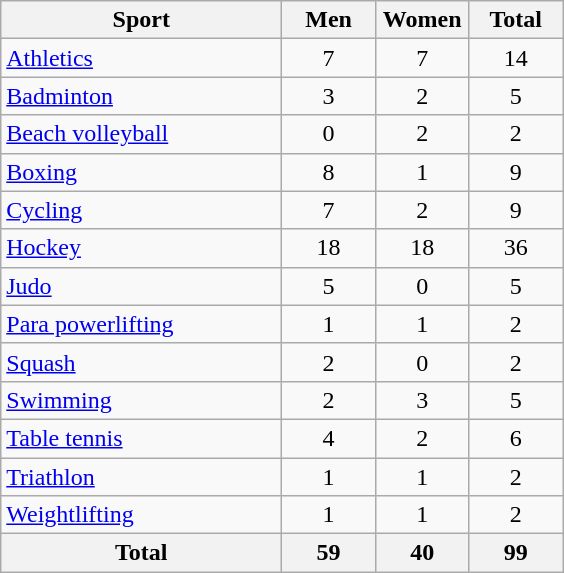<table class="wikitable sortable" style="text-align:center;">
<tr>
<th width=180>Sport</th>
<th width=55>Men</th>
<th width=55>Women</th>
<th width=55>Total</th>
</tr>
<tr>
<td align=left><a href='#'>Athletics</a></td>
<td>7</td>
<td>7</td>
<td>14</td>
</tr>
<tr>
<td align=left><a href='#'>Badminton</a></td>
<td>3</td>
<td>2</td>
<td>5</td>
</tr>
<tr>
<td align=left><a href='#'>Beach volleyball</a></td>
<td>0</td>
<td>2</td>
<td>2</td>
</tr>
<tr>
<td align=left><a href='#'>Boxing</a></td>
<td>8</td>
<td>1</td>
<td>9</td>
</tr>
<tr>
<td align=left><a href='#'>Cycling</a></td>
<td>7</td>
<td>2</td>
<td>9</td>
</tr>
<tr>
<td align=left><a href='#'>Hockey</a></td>
<td>18</td>
<td>18</td>
<td>36</td>
</tr>
<tr>
<td align=left><a href='#'>Judo</a></td>
<td>5</td>
<td>0</td>
<td>5</td>
</tr>
<tr>
<td align=left><a href='#'>Para powerlifting</a></td>
<td>1</td>
<td>1</td>
<td>2</td>
</tr>
<tr>
<td align=left><a href='#'>Squash</a></td>
<td>2</td>
<td>0</td>
<td>2</td>
</tr>
<tr>
<td align=left><a href='#'>Swimming</a></td>
<td>2</td>
<td>3</td>
<td>5</td>
</tr>
<tr>
<td align=left><a href='#'>Table tennis</a></td>
<td>4</td>
<td>2</td>
<td>6</td>
</tr>
<tr>
<td align=left><a href='#'>Triathlon</a></td>
<td>1</td>
<td>1</td>
<td>2</td>
</tr>
<tr>
<td align=left><a href='#'>Weightlifting</a></td>
<td>1</td>
<td>1</td>
<td>2</td>
</tr>
<tr>
<th>Total</th>
<th>59</th>
<th>40</th>
<th>99</th>
</tr>
</table>
